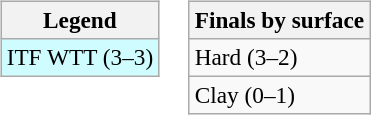<table>
<tr valign=top>
<td><br><table class="wikitable" style=font-size:97%>
<tr>
<th>Legend</th>
</tr>
<tr style="background:#cffcff;">
<td>ITF WTT (3–3)</td>
</tr>
</table>
</td>
<td><br><table class="wikitable" style=font-size:97%>
<tr>
<th>Finals by surface</th>
</tr>
<tr>
<td>Hard (3–2)</td>
</tr>
<tr>
<td>Clay (0–1)</td>
</tr>
</table>
</td>
</tr>
</table>
